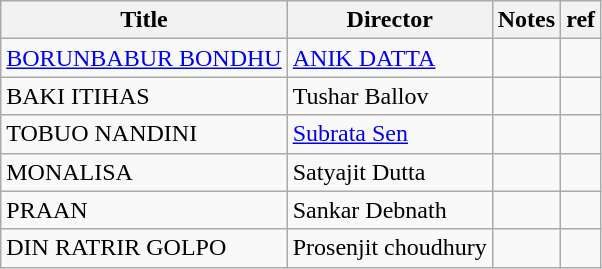<table class="wikitable">
<tr>
<th>Title</th>
<th>Director</th>
<th>Notes</th>
<th>ref</th>
</tr>
<tr>
<td><a href='#'>BORUNBABUR BONDHU</a></td>
<td><a href='#'>ANIK DATTA</a></td>
<td></td>
<td></td>
</tr>
<tr>
<td>BAKI ITIHAS</td>
<td>Tushar Ballov</td>
<td></td>
<td></td>
</tr>
<tr>
<td>TOBUO NANDINI</td>
<td><a href='#'>Subrata Sen</a></td>
<td></td>
<td></td>
</tr>
<tr>
<td>MONALISA</td>
<td>Satyajit Dutta</td>
<td></td>
<td></td>
</tr>
<tr>
<td>PRAAN</td>
<td>Sankar Debnath</td>
<td></td>
<td></td>
</tr>
<tr>
<td>DIN RATRIR GOLPO</td>
<td>Prosenjit choudhury</td>
<td></td>
<td></td>
</tr>
</table>
